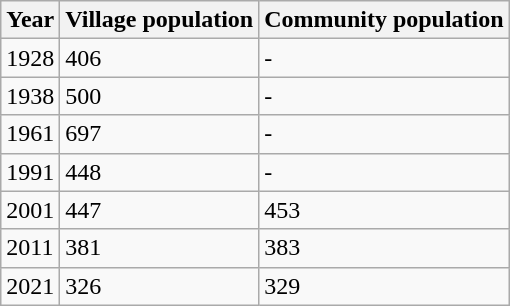<table class=wikitable>
<tr>
<th>Year</th>
<th>Village population</th>
<th>Community population</th>
</tr>
<tr>
<td>1928</td>
<td>406</td>
<td>-</td>
</tr>
<tr>
<td>1938</td>
<td>500</td>
<td>-</td>
</tr>
<tr>
<td>1961</td>
<td>697</td>
<td>-</td>
</tr>
<tr>
<td>1991</td>
<td>448</td>
<td>-</td>
</tr>
<tr>
<td>2001</td>
<td>447</td>
<td>453</td>
</tr>
<tr>
<td>2011</td>
<td>381</td>
<td>383</td>
</tr>
<tr>
<td>2021</td>
<td>326</td>
<td>329</td>
</tr>
</table>
